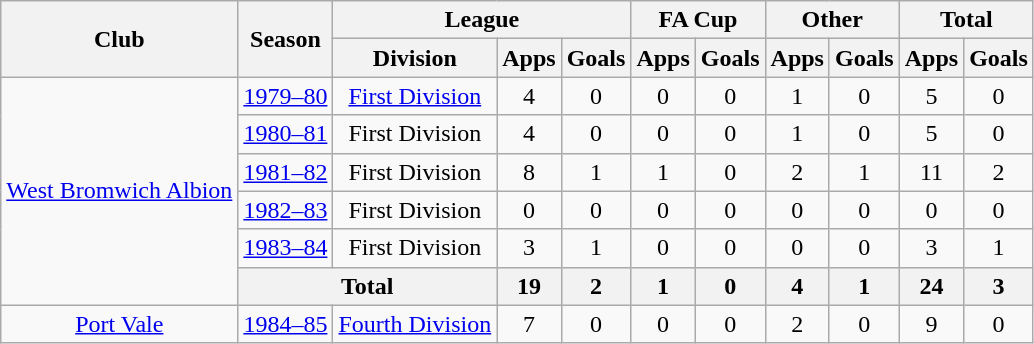<table class="wikitable" style="text-align: center;">
<tr>
<th rowspan="2">Club</th>
<th rowspan="2">Season</th>
<th colspan="3">League</th>
<th colspan="2">FA Cup</th>
<th colspan="2">Other</th>
<th colspan="2">Total</th>
</tr>
<tr>
<th>Division</th>
<th>Apps</th>
<th>Goals</th>
<th>Apps</th>
<th>Goals</th>
<th>Apps</th>
<th>Goals</th>
<th>Apps</th>
<th>Goals</th>
</tr>
<tr>
<td rowspan="6"><a href='#'>West Bromwich Albion</a></td>
<td><a href='#'>1979–80</a></td>
<td><a href='#'>First Division</a></td>
<td>4</td>
<td>0</td>
<td>0</td>
<td>0</td>
<td>1</td>
<td>0</td>
<td>5</td>
<td>0</td>
</tr>
<tr>
<td><a href='#'>1980–81</a></td>
<td>First Division</td>
<td>4</td>
<td>0</td>
<td>0</td>
<td>0</td>
<td>1</td>
<td>0</td>
<td>5</td>
<td>0</td>
</tr>
<tr>
<td><a href='#'>1981–82</a></td>
<td>First Division</td>
<td>8</td>
<td>1</td>
<td>1</td>
<td>0</td>
<td>2</td>
<td>1</td>
<td>11</td>
<td>2</td>
</tr>
<tr>
<td><a href='#'>1982–83</a></td>
<td>First Division</td>
<td>0</td>
<td>0</td>
<td>0</td>
<td>0</td>
<td>0</td>
<td>0</td>
<td>0</td>
<td>0</td>
</tr>
<tr>
<td><a href='#'>1983–84</a></td>
<td>First Division</td>
<td>3</td>
<td>1</td>
<td>0</td>
<td>0</td>
<td>0</td>
<td>0</td>
<td>3</td>
<td>1</td>
</tr>
<tr>
<th colspan="2">Total</th>
<th>19</th>
<th>2</th>
<th>1</th>
<th>0</th>
<th>4</th>
<th>1</th>
<th>24</th>
<th>3</th>
</tr>
<tr>
<td><a href='#'>Port Vale</a></td>
<td><a href='#'>1984–85</a></td>
<td><a href='#'>Fourth Division</a></td>
<td>7</td>
<td>0</td>
<td>0</td>
<td>0</td>
<td>2</td>
<td>0</td>
<td>9</td>
<td>0</td>
</tr>
</table>
